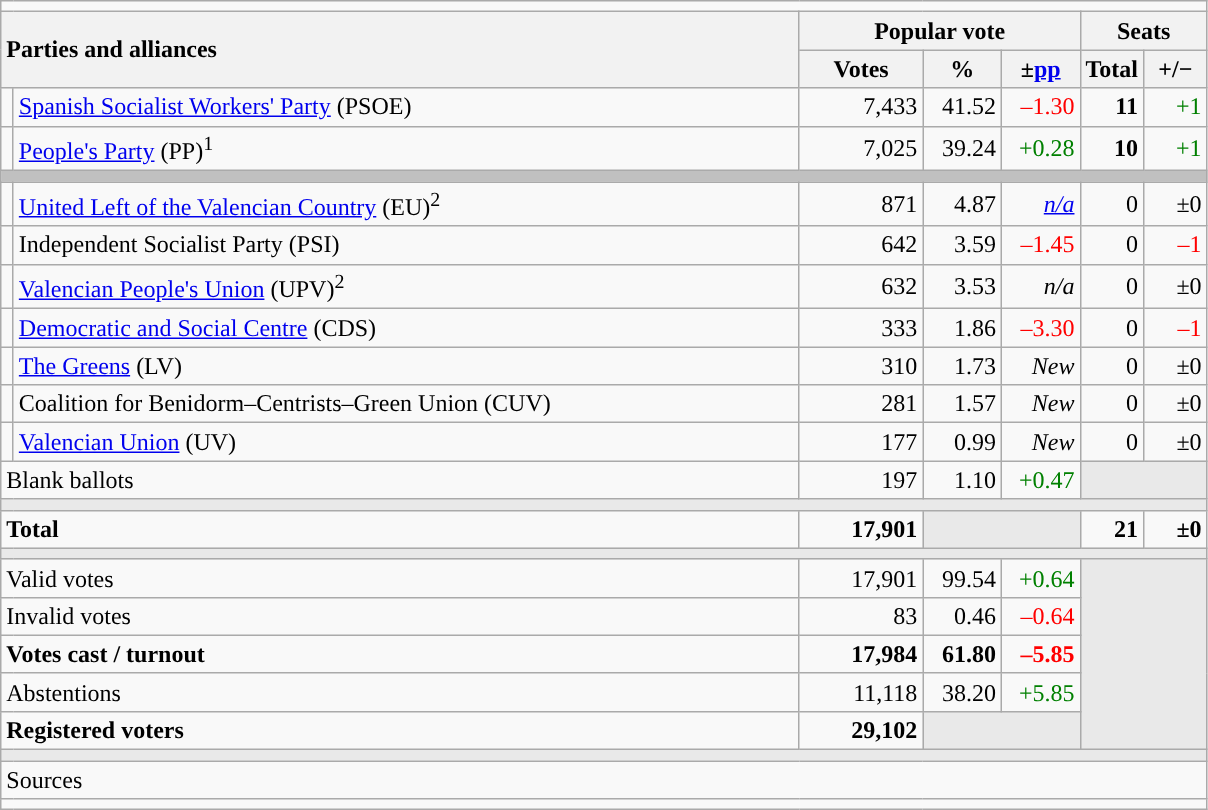<table class="wikitable" style="text-align:right;">
<tr>
<td colspan="7"></td>
</tr>
<tr>
<th style="text-align:left;" rowspan="2" colspan="2" width="525">Parties and alliances</th>
<th colspan="3">Popular vote</th>
<th colspan="2">Seats</th>
</tr>
<tr>
<th width="75">Votes</th>
<th width="45">%</th>
<th width="45">±<a href='#'>pp</a></th>
<th width="35">Total</th>
<th width="35">+/−</th>
</tr>
<tr>
<td width="1" style="color:inherit;background:"></td>
<td align="left"><a href='#'>Spanish Socialist Workers' Party</a> (PSOE)</td>
<td>7,433</td>
<td>41.52</td>
<td style="color:red;">–1.30</td>
<td><strong>11</strong></td>
<td style="color:green;">+1</td>
</tr>
<tr>
<td style="color:inherit;background:"></td>
<td align="left"><a href='#'>People's Party</a> (PP)<sup>1</sup></td>
<td>7,025</td>
<td>39.24</td>
<td style="color:green;">+0.28</td>
<td><strong>10</strong></td>
<td style="color:green;">+1</td>
</tr>
<tr>
<td colspan="7" bgcolor="#C0C0C0"></td>
</tr>
<tr>
<td style="color:inherit;background:"></td>
<td align="left"><a href='#'>United Left of the Valencian Country</a> (EU)<sup>2</sup></td>
<td>871</td>
<td>4.87</td>
<td><em><a href='#'>n/a</a></em></td>
<td>0</td>
<td>±0</td>
</tr>
<tr>
<td style="color:inherit;background:"></td>
<td align="left">Independent Socialist Party (PSI)</td>
<td>642</td>
<td>3.59</td>
<td style="color:red;">–1.45</td>
<td>0</td>
<td style="color:red;">–1</td>
</tr>
<tr>
<td style="color:inherit;background:"></td>
<td align="left"><a href='#'>Valencian People's Union</a> (UPV)<sup>2</sup></td>
<td>632</td>
<td>3.53</td>
<td><em>n/a</em></td>
<td>0</td>
<td>±0</td>
</tr>
<tr>
<td style="color:inherit;background:"></td>
<td align="left"><a href='#'>Democratic and Social Centre</a> (CDS)</td>
<td>333</td>
<td>1.86</td>
<td style="color:red;">–3.30</td>
<td>0</td>
<td style="color:red;">–1</td>
</tr>
<tr>
<td style="color:inherit;background:"></td>
<td align="left"><a href='#'>The Greens</a> (LV)</td>
<td>310</td>
<td>1.73</td>
<td><em>New</em></td>
<td>0</td>
<td>±0</td>
</tr>
<tr>
<td style="color:inherit;background:"></td>
<td align="left">Coalition for Benidorm–Centrists–Green Union (CUV)</td>
<td>281</td>
<td>1.57</td>
<td><em>New</em></td>
<td>0</td>
<td>±0</td>
</tr>
<tr>
<td style="color:inherit;background:"></td>
<td align="left"><a href='#'>Valencian Union</a> (UV)</td>
<td>177</td>
<td>0.99</td>
<td><em>New</em></td>
<td>0</td>
<td>±0</td>
</tr>
<tr>
<td align="left" colspan="2">Blank ballots</td>
<td>197</td>
<td>1.10</td>
<td style="color:green;">+0.47</td>
<td bgcolor="#E9E9E9" colspan="2"></td>
</tr>
<tr>
<td colspan="7" bgcolor="#E9E9E9"></td>
</tr>
<tr style="font-weight:bold;">
<td align="left" colspan="2">Total</td>
<td>17,901</td>
<td bgcolor="#E9E9E9" colspan="2"></td>
<td>21</td>
<td>±0</td>
</tr>
<tr>
<td colspan="7" bgcolor="#E9E9E9"></td>
</tr>
<tr>
<td align="left" colspan="2">Valid votes</td>
<td>17,901</td>
<td>99.54</td>
<td style="color:green;">+0.64</td>
<td bgcolor="#E9E9E9" colspan="2" rowspan="5"></td>
</tr>
<tr>
<td align="left" colspan="2">Invalid votes</td>
<td>83</td>
<td>0.46</td>
<td style="color:red;">–0.64</td>
</tr>
<tr style="font-weight:bold;">
<td align="left" colspan="2">Votes cast / turnout</td>
<td>17,984</td>
<td>61.80</td>
<td style="color:red;">–5.85</td>
</tr>
<tr>
<td align="left" colspan="2">Abstentions</td>
<td>11,118</td>
<td>38.20</td>
<td style="color:green;">+5.85</td>
</tr>
<tr style="font-weight:bold;">
<td align="left" colspan="2">Registered voters</td>
<td>29,102</td>
<td bgcolor="#E9E9E9" colspan="2"></td>
</tr>
<tr>
<td colspan="7" bgcolor="#E9E9E9"></td>
</tr>
<tr>
<td align="left" colspan="7">Sources</td>
</tr>
<tr>
<td colspan="7" style="text-align:left; max-width:790px;"></td>
</tr>
</table>
